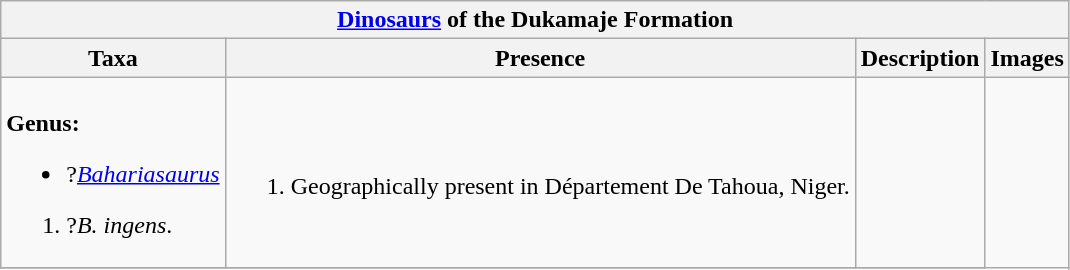<table class="wikitable" align="center">
<tr>
<th colspan="5" align="center"><strong><a href='#'>Dinosaurs</a> of the Dukamaje Formation</strong></th>
</tr>
<tr>
<th>Taxa</th>
<th>Presence</th>
<th>Description</th>
<th>Images</th>
</tr>
<tr>
<td><br><strong>Genus:</strong><ul><li>?<em><a href='#'>Bahariasaurus</a></em></li></ul><ol><li>?<em>B. ingens</em>.</li></ol></td>
<td><br><ol><li>Geographically present in Département De Tahoua, Niger.</li></ol></td>
<td></td>
<td rowspan="99"><br></td>
</tr>
<tr>
</tr>
</table>
